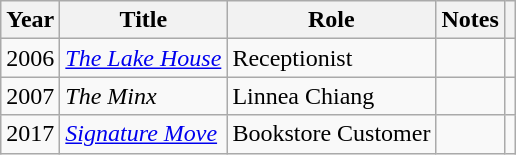<table class="wikitable">
<tr>
<th>Year</th>
<th>Title</th>
<th>Role</th>
<th>Notes</th>
<th></th>
</tr>
<tr>
<td>2006</td>
<td><a href='#'><em>The Lake House</em></a></td>
<td>Receptionist</td>
<td></td>
<td></td>
</tr>
<tr>
<td>2007</td>
<td><em>The Minx</em></td>
<td>Linnea Chiang</td>
<td></td>
<td></td>
</tr>
<tr>
<td>2017</td>
<td><em><a href='#'>Signature Move</a></em></td>
<td>Bookstore Customer</td>
<td></td>
<td></td>
</tr>
</table>
